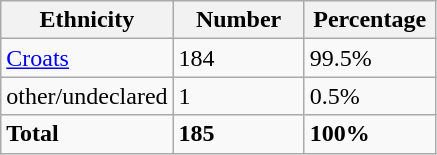<table class="wikitable">
<tr>
<th width="100px">Ethnicity</th>
<th width="80px">Number</th>
<th width="80px">Percentage</th>
</tr>
<tr>
<td><a href='#'>Croats</a></td>
<td>184</td>
<td>99.5%</td>
</tr>
<tr>
<td>other/undeclared</td>
<td>1</td>
<td>0.5%</td>
</tr>
<tr>
<td><strong>Total</strong></td>
<td><strong>185</strong></td>
<td><strong>100%</strong></td>
</tr>
</table>
